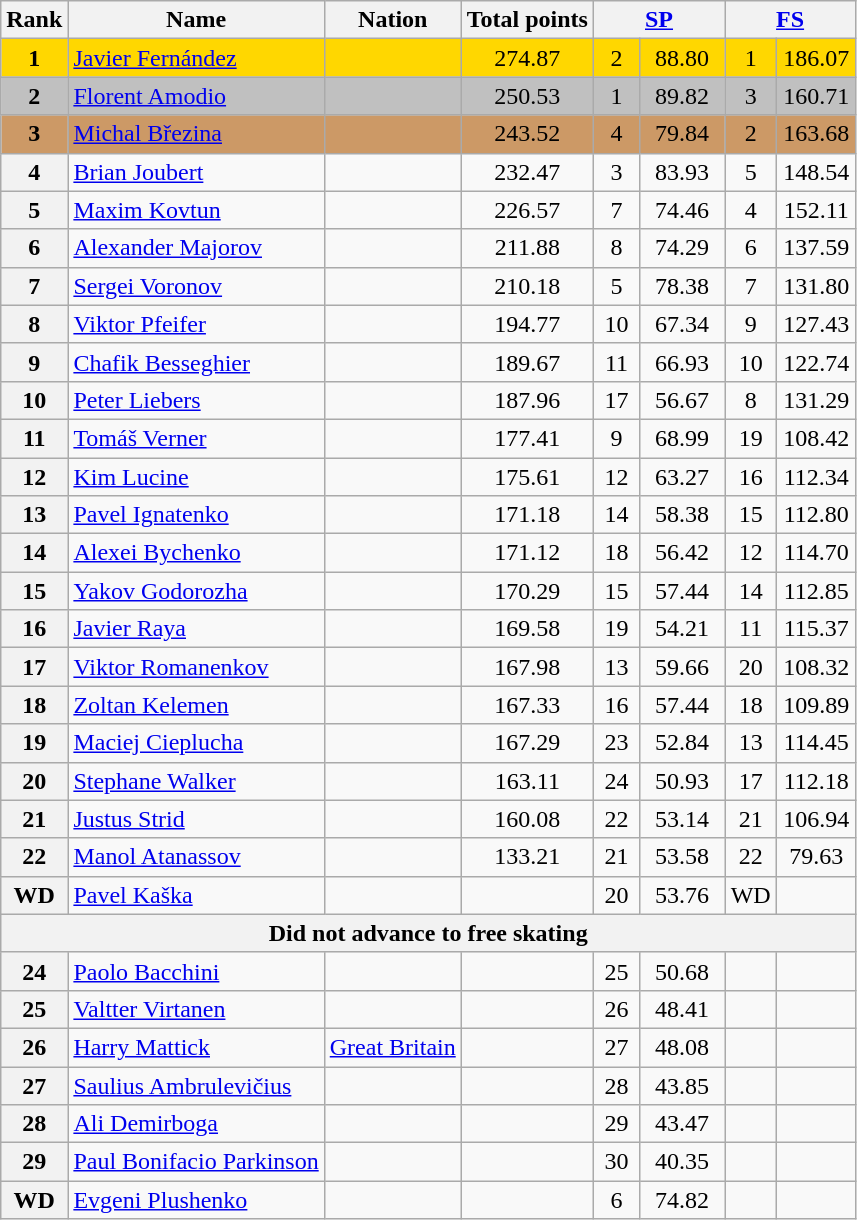<table class="wikitable sortable">
<tr>
<th>Rank</th>
<th>Name</th>
<th>Nation</th>
<th>Total points</th>
<th colspan="2" width="80px"><a href='#'>SP</a></th>
<th colspan="2" width="80px"><a href='#'>FS</a></th>
</tr>
<tr bgcolor="gold">
<td align="center"><strong>1</strong></td>
<td><a href='#'>Javier Fernández</a></td>
<td></td>
<td align="center">274.87</td>
<td align="center">2</td>
<td align="center">88.80</td>
<td align="center">1</td>
<td align="center">186.07</td>
</tr>
<tr bgcolor="silver">
<td align="center"><strong>2</strong></td>
<td><a href='#'>Florent Amodio</a></td>
<td></td>
<td align="center">250.53</td>
<td align="center">1</td>
<td align="center">89.82</td>
<td align="center">3</td>
<td align="center">160.71</td>
</tr>
<tr bgcolor="cc9966">
<td align="center"><strong>3</strong></td>
<td><a href='#'>Michal Březina</a></td>
<td></td>
<td align="center">243.52</td>
<td align="center">4</td>
<td align="center">79.84</td>
<td align="center">2</td>
<td align="center">163.68</td>
</tr>
<tr>
<th>4</th>
<td><a href='#'>Brian Joubert</a></td>
<td></td>
<td align="center">232.47</td>
<td align="center">3</td>
<td align="center">83.93</td>
<td align="center">5</td>
<td align="center">148.54</td>
</tr>
<tr>
<th>5</th>
<td><a href='#'>Maxim Kovtun</a></td>
<td></td>
<td align="center">226.57</td>
<td align="center">7</td>
<td align="center">74.46</td>
<td align="center">4</td>
<td align="center">152.11</td>
</tr>
<tr>
<th>6</th>
<td><a href='#'>Alexander Majorov</a></td>
<td></td>
<td align="center">211.88</td>
<td align="center">8</td>
<td align="center">74.29</td>
<td align="center">6</td>
<td align="center">137.59</td>
</tr>
<tr>
<th>7</th>
<td><a href='#'>Sergei Voronov</a></td>
<td></td>
<td align="center">210.18</td>
<td align="center">5</td>
<td align="center">78.38</td>
<td align="center">7</td>
<td align="center">131.80</td>
</tr>
<tr>
<th>8</th>
<td><a href='#'>Viktor Pfeifer</a></td>
<td></td>
<td align="center">194.77</td>
<td align="center">10</td>
<td align="center">67.34</td>
<td align="center">9</td>
<td align="center">127.43</td>
</tr>
<tr>
<th>9</th>
<td><a href='#'>Chafik Besseghier</a></td>
<td></td>
<td align="center">189.67</td>
<td align="center">11</td>
<td align="center">66.93</td>
<td align="center">10</td>
<td align="center">122.74</td>
</tr>
<tr>
<th>10</th>
<td><a href='#'>Peter Liebers</a></td>
<td></td>
<td align="center">187.96</td>
<td align="center">17</td>
<td align="center">56.67</td>
<td align="center">8</td>
<td align="center">131.29</td>
</tr>
<tr>
<th>11</th>
<td><a href='#'>Tomáš Verner</a></td>
<td></td>
<td align="center">177.41</td>
<td align="center">9</td>
<td align="center">68.99</td>
<td align="center">19</td>
<td align="center">108.42</td>
</tr>
<tr>
<th>12</th>
<td><a href='#'>Kim Lucine</a></td>
<td></td>
<td align="center">175.61</td>
<td align="center">12</td>
<td align="center">63.27</td>
<td align="center">16</td>
<td align="center">112.34</td>
</tr>
<tr>
<th>13</th>
<td><a href='#'>Pavel Ignatenko</a></td>
<td></td>
<td align="center">171.18</td>
<td align="center">14</td>
<td align="center">58.38</td>
<td align="center">15</td>
<td align="center">112.80</td>
</tr>
<tr>
<th>14</th>
<td><a href='#'>Alexei Bychenko</a></td>
<td></td>
<td align="center">171.12</td>
<td align="center">18</td>
<td align="center">56.42</td>
<td align="center">12</td>
<td align="center">114.70</td>
</tr>
<tr>
<th>15</th>
<td><a href='#'>Yakov Godorozha</a></td>
<td></td>
<td align="center">170.29</td>
<td align="center">15</td>
<td align="center">57.44</td>
<td align="center">14</td>
<td align="center">112.85</td>
</tr>
<tr>
<th>16</th>
<td><a href='#'>Javier Raya</a></td>
<td></td>
<td align="center">169.58</td>
<td align="center">19</td>
<td align="center">54.21</td>
<td align="center">11</td>
<td align="center">115.37</td>
</tr>
<tr>
<th>17</th>
<td><a href='#'>Viktor Romanenkov</a></td>
<td></td>
<td align="center">167.98</td>
<td align="center">13</td>
<td align="center">59.66</td>
<td align="center">20</td>
<td align="center">108.32</td>
</tr>
<tr>
<th>18</th>
<td><a href='#'>Zoltan Kelemen</a></td>
<td></td>
<td align="center">167.33</td>
<td align="center">16</td>
<td align="center">57.44</td>
<td align="center">18</td>
<td align="center">109.89</td>
</tr>
<tr>
<th>19</th>
<td><a href='#'>Maciej Cieplucha</a></td>
<td></td>
<td align="center">167.29</td>
<td align="center">23</td>
<td align="center">52.84</td>
<td align="center">13</td>
<td align="center">114.45</td>
</tr>
<tr>
<th>20</th>
<td><a href='#'>Stephane Walker</a></td>
<td></td>
<td align="center">163.11</td>
<td align="center">24</td>
<td align="center">50.93</td>
<td align="center">17</td>
<td align="center">112.18</td>
</tr>
<tr>
<th>21</th>
<td><a href='#'>Justus Strid</a></td>
<td></td>
<td align="center">160.08</td>
<td align="center">22</td>
<td align="center">53.14</td>
<td align="center">21</td>
<td align="center">106.94</td>
</tr>
<tr>
<th>22</th>
<td><a href='#'>Manol Atanassov</a></td>
<td></td>
<td align="center">133.21</td>
<td align="center">21</td>
<td align="center">53.58</td>
<td align="center">22</td>
<td align="center">79.63</td>
</tr>
<tr>
<th>WD</th>
<td><a href='#'>Pavel Kaška</a></td>
<td></td>
<td align="center"></td>
<td align="center">20</td>
<td align="center">53.76</td>
<td align="center">WD</td>
<td align="center"></td>
</tr>
<tr>
<th colspan=8>Did not advance to free skating</th>
</tr>
<tr>
<th>24</th>
<td><a href='#'>Paolo Bacchini</a></td>
<td></td>
<td align="center"></td>
<td align="center">25</td>
<td align="center">50.68</td>
<td align="center"></td>
<td align="center"></td>
</tr>
<tr>
<th>25</th>
<td><a href='#'>Valtter Virtanen</a></td>
<td></td>
<td align="center"></td>
<td align="center">26</td>
<td align="center">48.41</td>
<td align="center"></td>
<td align="center"></td>
</tr>
<tr>
<th>26</th>
<td><a href='#'>Harry Mattick</a></td>
<td> <a href='#'>Great Britain</a></td>
<td align="center"></td>
<td align="center">27</td>
<td align="center">48.08</td>
<td align="center"></td>
<td align="center"></td>
</tr>
<tr>
<th>27</th>
<td><a href='#'>Saulius Ambrulevičius</a></td>
<td></td>
<td align="center"></td>
<td align="center">28</td>
<td align="center">43.85</td>
<td align="center"></td>
<td align="center"></td>
</tr>
<tr>
<th>28</th>
<td><a href='#'>Ali Demirboga</a></td>
<td></td>
<td align="center"></td>
<td align="center">29</td>
<td align="center">43.47</td>
<td align="center"></td>
<td align="center"></td>
</tr>
<tr>
<th>29</th>
<td><a href='#'>Paul Bonifacio Parkinson</a></td>
<td></td>
<td align="center"></td>
<td align="center">30</td>
<td align="center">40.35</td>
<td align="center"></td>
<td align="center"></td>
</tr>
<tr>
<th>WD</th>
<td><a href='#'>Evgeni Plushenko</a></td>
<td></td>
<td align="center"></td>
<td align="center">6</td>
<td align="center">74.82</td>
<td align="center"></td>
<td align="center"></td>
</tr>
</table>
